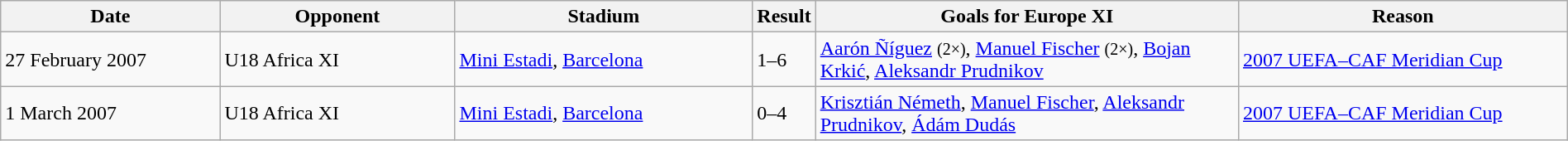<table class="wikitable" style="width:100%">
<tr>
<th style="width:14%;">Date</th>
<th style="width:15%;">Opponent</th>
<th style="width:19%;">Stadium</th>
<th style="width:3%;">Result</th>
<th style="width:27%;">Goals for Europe XI</th>
<th style="width:21%;">Reason</th>
</tr>
<tr>
<td>27 February 2007</td>
<td> U18 Africa XI</td>
<td><a href='#'>Mini Estadi</a>, <a href='#'>Barcelona</a></td>
<td>1–6</td>
<td><a href='#'>Aarón Ñíguez</a> <small>(2×)</small>, <a href='#'>Manuel Fischer</a> <small>(2×)</small>, <a href='#'>Bojan Krkić</a>, <a href='#'>Aleksandr Prudnikov</a></td>
<td><a href='#'>2007 UEFA–CAF Meridian Cup</a></td>
</tr>
<tr>
<td>1 March 2007</td>
<td> U18 Africa XI</td>
<td><a href='#'>Mini Estadi</a>, <a href='#'>Barcelona</a></td>
<td>0–4</td>
<td><a href='#'>Krisztián Németh</a>, <a href='#'>Manuel Fischer</a>, <a href='#'>Aleksandr Prudnikov</a>, <a href='#'>Ádám Dudás</a></td>
<td><a href='#'>2007 UEFA–CAF Meridian Cup</a></td>
</tr>
</table>
